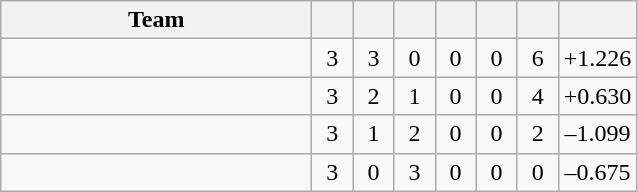<table class="wikitable" style="text-align:center">
<tr>
<th width=200>Team</th>
<th width=20></th>
<th width=20></th>
<th width=20></th>
<th width=20></th>
<th width=20></th>
<th width=20></th>
<th width=45></th>
</tr>
<tr>
<td align="left"></td>
<td>3</td>
<td>3</td>
<td>0</td>
<td>0</td>
<td>0</td>
<td>6</td>
<td>+1.226</td>
</tr>
<tr>
<td align="left"></td>
<td>3</td>
<td>2</td>
<td>1</td>
<td>0</td>
<td>0</td>
<td>4</td>
<td>+0.630</td>
</tr>
<tr>
<td align="left"></td>
<td>3</td>
<td>1</td>
<td>2</td>
<td>0</td>
<td>0</td>
<td>2</td>
<td>–1.099</td>
</tr>
<tr>
<td align="left"></td>
<td>3</td>
<td>0</td>
<td>3</td>
<td>0</td>
<td>0</td>
<td>0</td>
<td>–0.675</td>
</tr>
</table>
